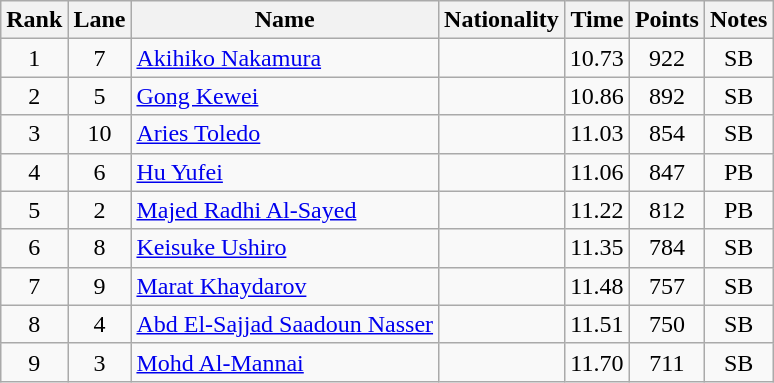<table class="wikitable sortable" style="text-align:center">
<tr>
<th>Rank</th>
<th>Lane</th>
<th>Name</th>
<th>Nationality</th>
<th>Time</th>
<th>Points</th>
<th>Notes</th>
</tr>
<tr>
<td>1</td>
<td>7</td>
<td align="left"><a href='#'>Akihiko Nakamura</a></td>
<td align=left></td>
<td>10.73</td>
<td>922</td>
<td>SB</td>
</tr>
<tr>
<td>2</td>
<td>5</td>
<td align="left"><a href='#'>Gong Kewei</a></td>
<td align=left></td>
<td>10.86</td>
<td>892</td>
<td>SB</td>
</tr>
<tr>
<td>3</td>
<td>10</td>
<td align="left"><a href='#'>Aries Toledo</a></td>
<td align=left></td>
<td>11.03</td>
<td>854</td>
<td>SB</td>
</tr>
<tr>
<td>4</td>
<td>6</td>
<td align="left"><a href='#'>Hu Yufei</a></td>
<td align=left></td>
<td>11.06</td>
<td>847</td>
<td>PB</td>
</tr>
<tr>
<td>5</td>
<td>2</td>
<td align="left"><a href='#'>Majed Radhi Al-Sayed</a></td>
<td align=left></td>
<td>11.22</td>
<td>812</td>
<td>PB</td>
</tr>
<tr>
<td>6</td>
<td>8</td>
<td align="left"><a href='#'>Keisuke Ushiro</a></td>
<td align=left></td>
<td>11.35</td>
<td>784</td>
<td>SB</td>
</tr>
<tr>
<td>7</td>
<td>9</td>
<td align="left"><a href='#'>Marat Khaydarov</a></td>
<td align=left></td>
<td>11.48</td>
<td>757</td>
<td>SB</td>
</tr>
<tr>
<td>8</td>
<td>4</td>
<td align="left"><a href='#'>Abd El-Sajjad Saadoun Nasser</a></td>
<td align=left></td>
<td>11.51</td>
<td>750</td>
<td>SB</td>
</tr>
<tr>
<td>9</td>
<td>3</td>
<td align="left"><a href='#'>Mohd Al-Mannai</a></td>
<td align=left></td>
<td>11.70</td>
<td>711</td>
<td>SB</td>
</tr>
</table>
